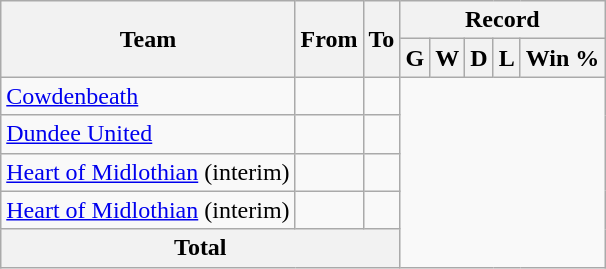<table class=wikitable style=text-align:center>
<tr>
<th rowspan="2">Team</th>
<th rowspan="2">From</th>
<th rowspan="2">To</th>
<th colspan="5">Record</th>
</tr>
<tr>
<th>G</th>
<th>W</th>
<th>D</th>
<th>L</th>
<th>Win %</th>
</tr>
<tr>
<td align="left"><a href='#'>Cowdenbeath</a></td>
<td align="left"></td>
<td align="left"><br></td>
</tr>
<tr>
<td align="left"><a href='#'>Dundee United</a></td>
<td align="left"></td>
<td align="left"><br></td>
</tr>
<tr>
<td align="left"><a href='#'>Heart of Midlothian</a> (interim)</td>
<td align="left"></td>
<td align="left"><br></td>
</tr>
<tr>
<td align="left"><a href='#'>Heart of Midlothian</a> (interim)</td>
<td align="left"></td>
<td align="left"><br></td>
</tr>
<tr>
<th colspan=3>Total<br></th>
</tr>
</table>
